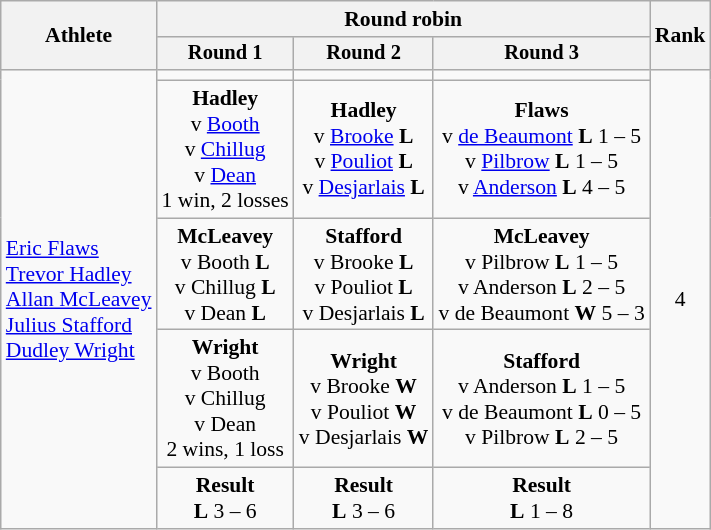<table class=wikitable style="font-size:90%;text-align:center">
<tr>
<th rowspan="2">Athlete</th>
<th colspan=3>Round robin</th>
<th rowspan=2>Rank</th>
</tr>
<tr style="font-size:95%">
<th>Round 1</th>
<th>Round 2</th>
<th>Round 3</th>
</tr>
<tr>
<td rowspan=5 style="text-align:left;"><a href='#'>Eric Flaws</a><br><a href='#'>Trevor Hadley</a><br><a href='#'>Allan McLeavey</a><br><a href='#'>Julius Stafford</a><br><a href='#'>Dudley Wright</a></td>
<td></td>
<td></td>
<td></td>
<td rowspan=5>4</td>
</tr>
<tr>
<td><strong>Hadley</strong><br>v <a href='#'>Booth</a><br>v <a href='#'>Chillug</a><br>v <a href='#'>Dean</a><br> 1 win, 2 losses</td>
<td><strong>Hadley</strong><br>v <a href='#'>Brooke</a> <strong>L</strong><br>v <a href='#'>Pouliot</a> <strong>L</strong><br>v <a href='#'>Desjarlais</a> <strong>L</strong></td>
<td><strong>Flaws</strong><br>v <a href='#'>de Beaumont</a> <strong>L</strong> 1 – 5<br>v <a href='#'>Pilbrow</a> <strong>L</strong> 1 – 5<br>v <a href='#'>Anderson</a> <strong>L</strong> 4 – 5</td>
</tr>
<tr>
<td><strong>McLeavey</strong><br>v Booth <strong>L</strong><br>v Chillug <strong>L</strong><br>v Dean <strong>L</strong></td>
<td><strong>Stafford</strong><br>v Brooke <strong>L</strong><br>v Pouliot <strong>L</strong><br>v Desjarlais <strong>L</strong></td>
<td><strong>McLeavey</strong><br>v Pilbrow <strong>L</strong> 1 – 5<br>v Anderson <strong>L</strong> 2 – 5<br>v de Beaumont <strong>W</strong> 5 – 3</td>
</tr>
<tr>
<td><strong>Wright</strong><br>v Booth<br>v Chillug<br>v Dean<br>2 wins, 1 loss</td>
<td><strong>Wright</strong><br>v Brooke <strong>W</strong><br>v Pouliot <strong>W</strong><br>v Desjarlais <strong>W</strong></td>
<td><strong>Stafford</strong><br>v Anderson <strong>L</strong> 1 – 5<br>v de Beaumont <strong>L</strong> 0 – 5<br>v Pilbrow <strong>L</strong> 2 – 5</td>
</tr>
<tr>
<td><strong>Result</strong><br><strong>L</strong> 3 – 6</td>
<td><strong>Result</strong><br><strong>L</strong> 3 – 6</td>
<td><strong>Result</strong><br><strong>L</strong> 1 – 8</td>
</tr>
</table>
